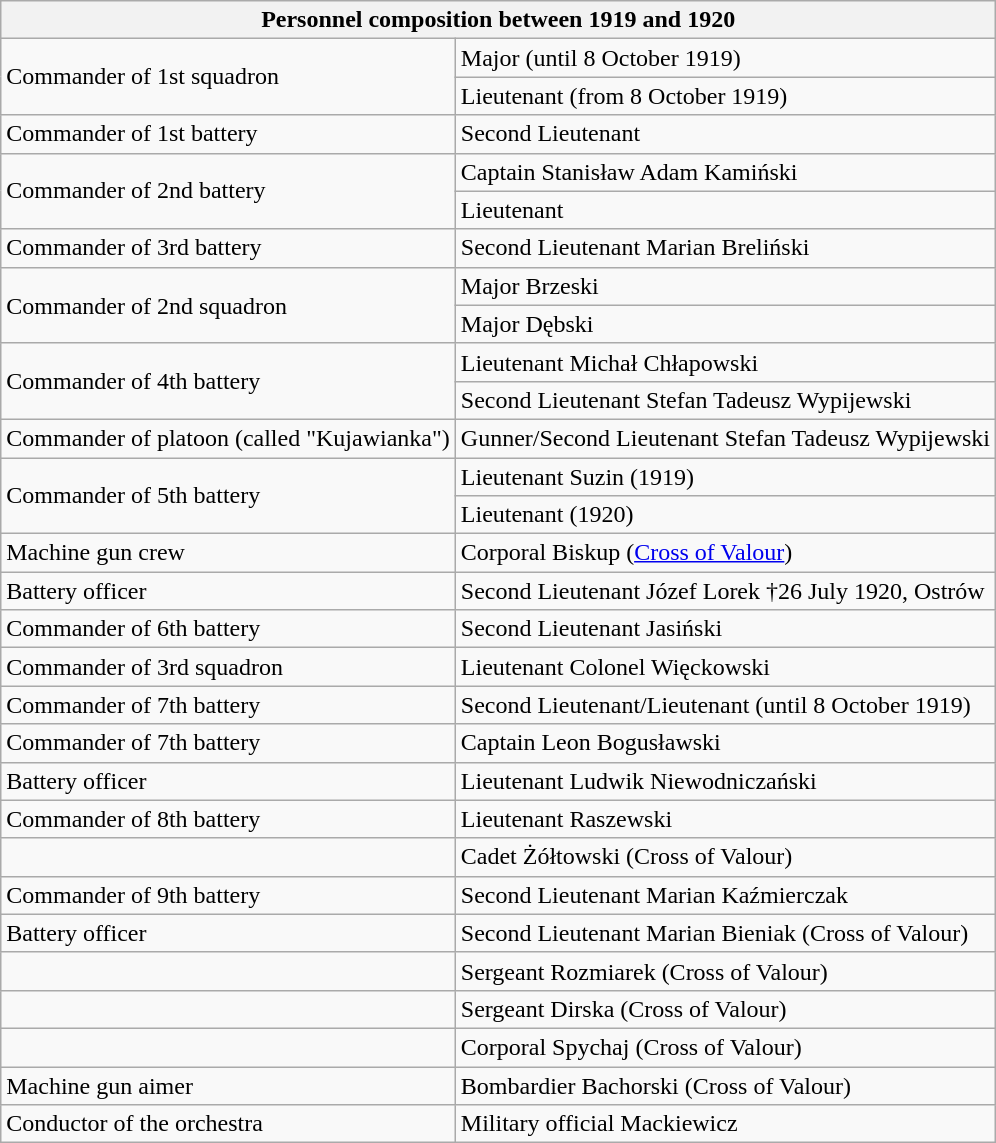<table class="wikitable">
<tr>
<th colspan="2"><strong>Personnel composition between 1919 and 1920</strong></th>
</tr>
<tr>
<td rowspan="2">Commander of 1st squadron</td>
<td>Major  (until 8 October 1919)</td>
</tr>
<tr>
<td>Lieutenant  (from 8 October 1919)</td>
</tr>
<tr>
<td>Commander of 1st battery</td>
<td>Second Lieutenant </td>
</tr>
<tr>
<td rowspan="2">Commander of 2nd battery</td>
<td>Captain Stanisław Adam Kamiński</td>
</tr>
<tr>
<td>Lieutenant </td>
</tr>
<tr>
<td>Commander of 3rd battery</td>
<td>Second Lieutenant Marian Breliński</td>
</tr>
<tr>
<td rowspan="2">Commander of 2nd squadron</td>
<td>Major Brzeski</td>
</tr>
<tr>
<td>Major Dębski</td>
</tr>
<tr>
<td rowspan="2">Commander of 4th battery</td>
<td>Lieutenant Michał Chłapowski</td>
</tr>
<tr>
<td>Second Lieutenant Stefan Tadeusz Wypijewski</td>
</tr>
<tr>
<td>Commander of platoon (called "Kujawianka")</td>
<td>Gunner/Second Lieutenant Stefan Tadeusz Wypijewski</td>
</tr>
<tr>
<td rowspan="2">Commander of 5th battery</td>
<td>Lieutenant Suzin (1919)</td>
</tr>
<tr>
<td>Lieutenant  (1920)</td>
</tr>
<tr>
<td>Machine gun crew</td>
<td>Corporal Biskup (<a href='#'>Cross of Valour</a>)</td>
</tr>
<tr>
<td>Battery officer</td>
<td>Second Lieutenant Józef Lorek †26 July 1920, Ostrów</td>
</tr>
<tr>
<td>Commander of 6th battery</td>
<td>Second Lieutenant Jasiński</td>
</tr>
<tr>
<td>Commander of 3rd squadron</td>
<td>Lieutenant Colonel Więckowski</td>
</tr>
<tr>
<td>Commander of 7th battery</td>
<td>Second Lieutenant/Lieutenant  (until 8 October 1919)</td>
</tr>
<tr>
<td>Commander of 7th battery</td>
<td>Captain Leon Bogusławski</td>
</tr>
<tr>
<td>Battery officer</td>
<td>Lieutenant Ludwik Niewodniczański</td>
</tr>
<tr>
<td>Commander of 8th battery</td>
<td>Lieutenant Raszewski</td>
</tr>
<tr>
<td></td>
<td>Cadet Żółtowski (Cross of Valour)</td>
</tr>
<tr>
<td>Commander of 9th battery</td>
<td>Second Lieutenant Marian Kaźmierczak</td>
</tr>
<tr>
<td>Battery officer</td>
<td>Second Lieutenant Marian Bieniak (Cross of Valour)</td>
</tr>
<tr>
<td></td>
<td>Sergeant Rozmiarek (Cross of Valour)</td>
</tr>
<tr>
<td></td>
<td>Sergeant Dirska (Cross of Valour)</td>
</tr>
<tr>
<td></td>
<td>Corporal Spychaj (Cross of Valour)</td>
</tr>
<tr>
<td>Machine gun aimer</td>
<td>Bombardier Bachorski (Cross of Valour)</td>
</tr>
<tr>
<td>Conductor of the orchestra</td>
<td>Military official Mackiewicz</td>
</tr>
</table>
